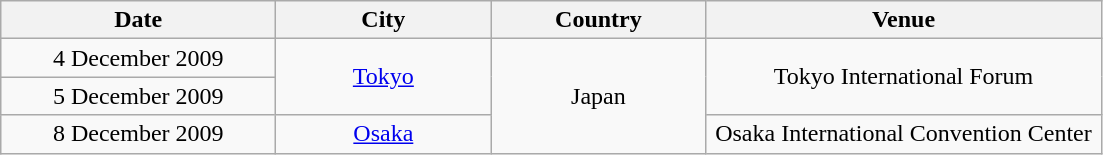<table class="wikitable" style="text-align:center;">
<tr>
<th scope="col" style="width:11em;">Date</th>
<th scope="col" style="width:8.5em;">City</th>
<th scope="col" style="width:8.5em;">Country</th>
<th scope="col" style="width:16em;">Venue</th>
</tr>
<tr>
<td>4 December 2009</td>
<td rowspan="2"><a href='#'>Tokyo</a></td>
<td rowspan="3">Japan</td>
<td rowspan="2">Tokyo International Forum</td>
</tr>
<tr>
<td>5 December 2009</td>
</tr>
<tr>
<td>8 December 2009</td>
<td><a href='#'>Osaka</a></td>
<td>Osaka International Convention Center</td>
</tr>
</table>
